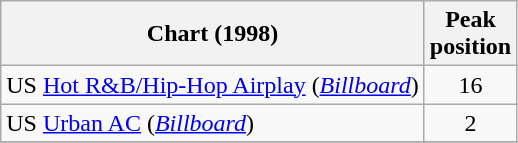<table class="wikitable">
<tr>
<th>Chart (1998)</th>
<th>Peak<br>position</th>
</tr>
<tr>
<td>US <a href='#'>Hot R&B/Hip-Hop Airplay</a> (<em><a href='#'>Billboard</a></em>)</td>
<td align="center">16</td>
</tr>
<tr>
<td>US <a href='#'>Urban AC</a> (<em><a href='#'>Billboard</a></em>)</td>
<td align="center">2</td>
</tr>
<tr>
</tr>
</table>
